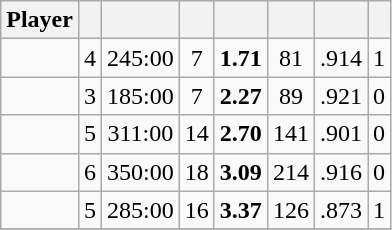<table class="wikitable sortable" style="text-align:center;">
<tr>
<th>Player</th>
<th></th>
<th></th>
<th></th>
<th></th>
<th></th>
<th></th>
<th></th>
</tr>
<tr>
<td style="text-align:left;"> </td>
<td>4</td>
<td>245:00</td>
<td>7</td>
<td><strong>1.71</strong></td>
<td>81</td>
<td>.914</td>
<td>1</td>
</tr>
<tr>
<td style="text-align:left;"> </td>
<td>3</td>
<td>185:00</td>
<td>7</td>
<td><strong>2.27</strong></td>
<td>89</td>
<td>.921</td>
<td>0</td>
</tr>
<tr>
<td style="text-align:left;"> </td>
<td>5</td>
<td>311:00</td>
<td>14</td>
<td><strong>2.70</strong></td>
<td>141</td>
<td>.901</td>
<td>0</td>
</tr>
<tr>
<td style="text-align:left;"> </td>
<td>6</td>
<td>350:00</td>
<td>18</td>
<td><strong>3.09</strong></td>
<td>214</td>
<td>.916</td>
<td>0</td>
</tr>
<tr>
<td style="text-align:left;"> </td>
<td>5</td>
<td>285:00</td>
<td>16</td>
<td><strong>3.37</strong></td>
<td>126</td>
<td>.873</td>
<td>1</td>
</tr>
<tr>
</tr>
</table>
